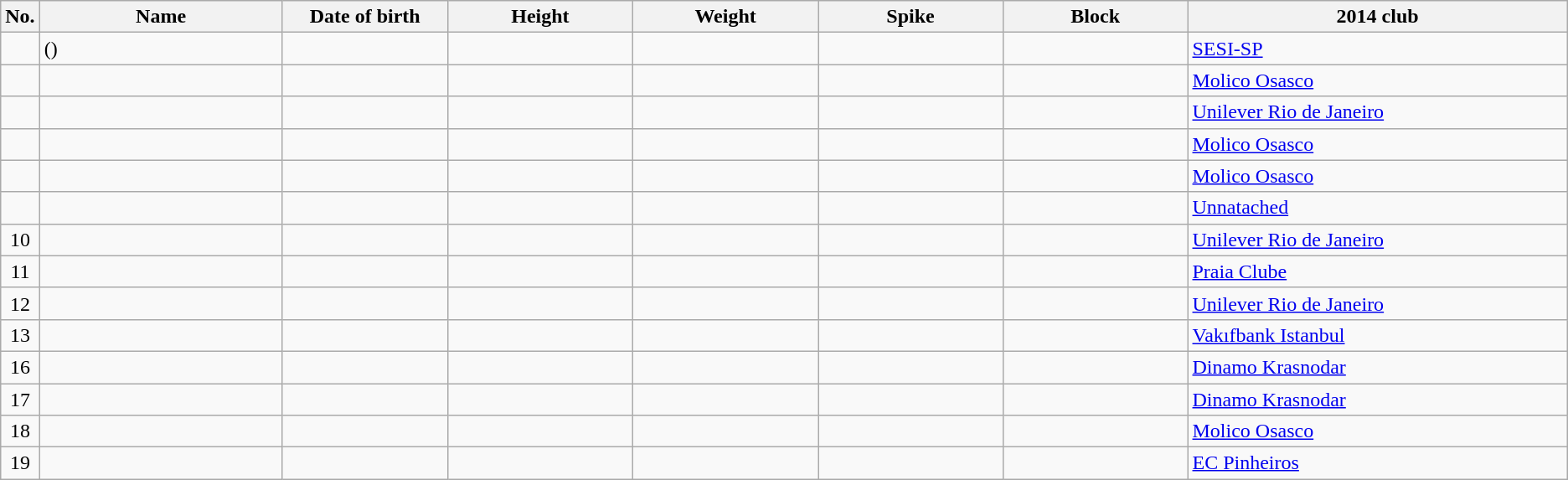<table class="wikitable sortable" style="font-size:100%; text-align:center;">
<tr>
<th>No.</th>
<th style="width:12em">Name</th>
<th style="width:8em">Date of birth</th>
<th style="width:9em">Height</th>
<th style="width:9em">Weight</th>
<th style="width:9em">Spike</th>
<th style="width:9em">Block</th>
<th style="width:19em">2014 club</th>
</tr>
<tr>
<td></td>
<td align=left> ()</td>
<td align=right></td>
<td></td>
<td></td>
<td></td>
<td></td>
<td align=left> <a href='#'>SESI-SP</a></td>
</tr>
<tr>
<td></td>
<td align=left></td>
<td align=right></td>
<td></td>
<td></td>
<td></td>
<td></td>
<td align=left> <a href='#'>Molico Osasco</a></td>
</tr>
<tr>
<td></td>
<td align=left></td>
<td align=right></td>
<td></td>
<td></td>
<td></td>
<td></td>
<td align=left> <a href='#'>Unilever Rio de Janeiro</a></td>
</tr>
<tr>
<td></td>
<td align=left></td>
<td align=right></td>
<td></td>
<td></td>
<td></td>
<td></td>
<td align=left> <a href='#'>Molico Osasco</a></td>
</tr>
<tr>
<td></td>
<td align=left></td>
<td align=right></td>
<td></td>
<td></td>
<td></td>
<td></td>
<td align=left> <a href='#'>Molico Osasco</a></td>
</tr>
<tr>
<td></td>
<td align=left></td>
<td align=right></td>
<td></td>
<td></td>
<td></td>
<td></td>
<td align=left><a href='#'>Unnatached</a></td>
</tr>
<tr>
<td>10</td>
<td align=left></td>
<td align=right></td>
<td></td>
<td></td>
<td></td>
<td></td>
<td align=left> <a href='#'>Unilever Rio de Janeiro</a></td>
</tr>
<tr>
<td>11</td>
<td align=left></td>
<td align=right></td>
<td></td>
<td></td>
<td></td>
<td></td>
<td align=left> <a href='#'>Praia Clube</a></td>
</tr>
<tr>
<td>12</td>
<td align=left></td>
<td align=right></td>
<td></td>
<td></td>
<td></td>
<td></td>
<td align=left> <a href='#'>Unilever Rio de Janeiro</a></td>
</tr>
<tr>
<td>13</td>
<td align=left></td>
<td align=right></td>
<td></td>
<td></td>
<td></td>
<td></td>
<td align=left> <a href='#'>Vakıfbank Istanbul</a></td>
</tr>
<tr>
<td>16</td>
<td align=left></td>
<td align=right></td>
<td></td>
<td></td>
<td></td>
<td></td>
<td align=left> <a href='#'>Dinamo Krasnodar</a></td>
</tr>
<tr>
<td>17</td>
<td align=left></td>
<td align=right></td>
<td></td>
<td></td>
<td></td>
<td></td>
<td align=left> <a href='#'>Dinamo Krasnodar</a></td>
</tr>
<tr>
<td>18</td>
<td align=left></td>
<td align=right></td>
<td></td>
<td></td>
<td></td>
<td></td>
<td align=left> <a href='#'>Molico Osasco</a></td>
</tr>
<tr>
<td>19</td>
<td align=left></td>
<td align=right></td>
<td></td>
<td></td>
<td></td>
<td></td>
<td align=left> <a href='#'>EC Pinheiros</a></td>
</tr>
</table>
